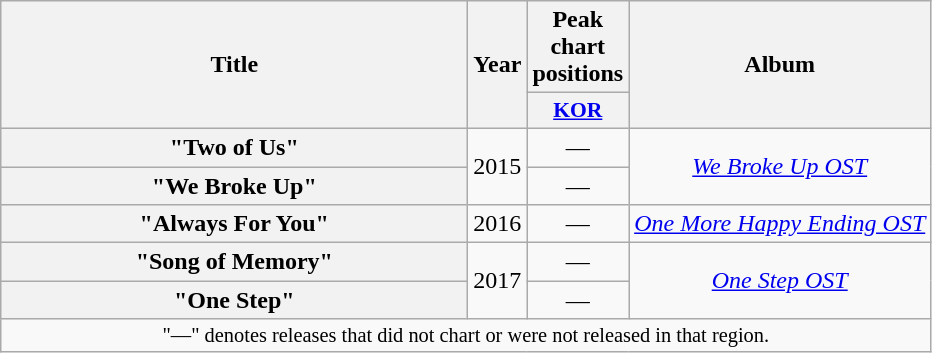<table class="wikitable plainrowheaders" style="text-align:center">
<tr>
<th scope="col" rowspan="2" style="width:19em">Title</th>
<th scope="col" rowspan="2">Year</th>
<th scope="col">Peak chart positions</th>
<th scope="col" rowspan="2">Album</th>
</tr>
<tr>
<th scope="col" style="font-size:90%; width:3em"><a href='#'>KOR</a></th>
</tr>
<tr>
<th scope="row">"Two of Us"<br></th>
<td rowspan="2">2015</td>
<td>—</td>
<td rowspan="2"><em><a href='#'>We Broke Up OST</a></em></td>
</tr>
<tr>
<th scope="row">"We Broke Up"<br></th>
<td>—</td>
</tr>
<tr>
<th scope="row">"Always For You" </th>
<td>2016</td>
<td>—</td>
<td><em><a href='#'>One More Happy Ending OST</a></em></td>
</tr>
<tr>
<th scope="row">"Song of Memory"<br></th>
<td rowspan="2">2017</td>
<td>—</td>
<td rowspan="2"><em><a href='#'>One Step OST</a></em></td>
</tr>
<tr>
<th scope="row">"One Step"</th>
<td>—</td>
</tr>
<tr>
<td colspan="5" style="font-size:85%; text-align:center">"—" denotes releases that did not chart or were not released in that region.</td>
</tr>
</table>
